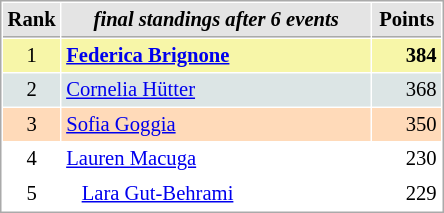<table cellspacing="1" cellpadding="3" style="border:1px solid #AAAAAA;font-size:86%">
<tr style="background-color: #E4E4E4;">
<th style="border-bottom:1px solid #AAAAAA; width: 10px;">Rank</th>
<th style="border-bottom:1px solid #AAAAAA; width: 200px;"><em>final standings after 6 events</em></th>
<th style="border-bottom:1px solid #AAAAAA; width: 40px;">Points</th>
</tr>
<tr style="background:#f7f6a8;">
<td align=center>1</td>
<td> <strong><a href='#'>Federica Brignone</a></strong> </td>
<td align=right><strong>384</strong></td>
</tr>
<tr style="background:#dce5e5;">
<td align=center>2</td>
<td> <a href='#'>Cornelia Hütter</a></td>
<td align=right>368</td>
</tr>
<tr style="background:#ffdab9;">
<td align=center>3</td>
<td> <a href='#'>Sofia Goggia</a></td>
<td align=right>350</td>
</tr>
<tr>
<td align=center>4</td>
<td> <a href='#'>Lauren Macuga</a></td>
<td align=right>230</td>
</tr>
<tr>
<td align=center>5</td>
<td>   <a href='#'>Lara Gut-Behrami</a></td>
<td align=right>229</td>
</tr>
</table>
